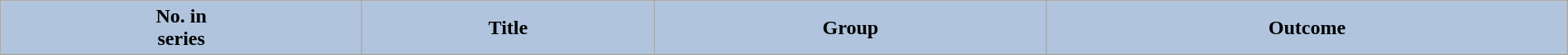<table class="wikitable plainrowheaders" width="100%" style="background: #FFFFFF;">
<tr>
<th style="background-color: #B0C4DE;">No. in<br>series</th>
<th style="background-color: #B0C4DE;">Title</th>
<th style="background-color: #B0C4DE;">Group</th>
<th style="background-color: #B0C4DE;">Outcome<br>











</th>
</tr>
</table>
